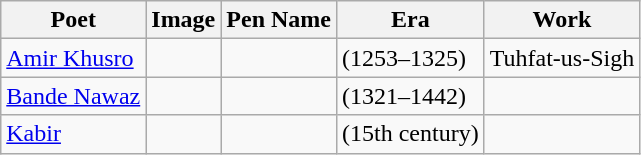<table class="wikitable">
<tr>
<th>Poet</th>
<th>Image</th>
<th>Pen Name</th>
<th>Era</th>
<th>Work</th>
</tr>
<tr>
<td><a href='#'>Amir Khusro</a></td>
<td></td>
<td></td>
<td>(1253–1325)</td>
<td>Tuhfat-us-Sigh</td>
</tr>
<tr>
<td><a href='#'>Bande Nawaz</a></td>
<td></td>
<td></td>
<td>(1321–1442)</td>
<td></td>
</tr>
<tr>
<td><a href='#'>Kabir</a></td>
<td></td>
<td></td>
<td>(15th century)</td>
<td></td>
</tr>
</table>
